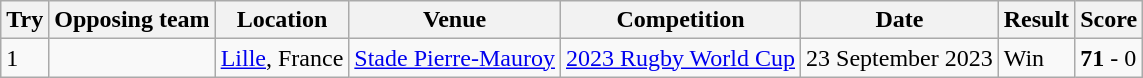<table class="wikitable" style="font-size:100%">
<tr>
<th>Try</th>
<th>Opposing team</th>
<th>Location</th>
<th>Venue</th>
<th>Competition</th>
<th>Date</th>
<th>Result</th>
<th>Score</th>
</tr>
<tr>
<td>1</td>
<td></td>
<td><a href='#'>Lille</a>, France</td>
<td><a href='#'>Stade Pierre-Mauroy</a></td>
<td><a href='#'>2023 Rugby World Cup</a></td>
<td>23 September 2023</td>
<td>Win</td>
<td><strong>71</strong> - 0</td>
</tr>
</table>
